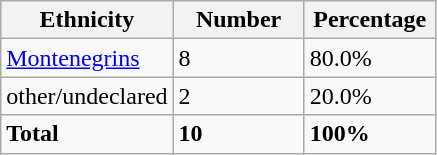<table class="wikitable">
<tr>
<th width="100px">Ethnicity</th>
<th width="80px">Number</th>
<th width="80px">Percentage</th>
</tr>
<tr>
<td><a href='#'>Montenegrins</a></td>
<td>8</td>
<td>80.0%</td>
</tr>
<tr>
<td>other/undeclared</td>
<td>2</td>
<td>20.0%</td>
</tr>
<tr>
<td><strong>Total</strong></td>
<td><strong>10</strong></td>
<td><strong>100%</strong></td>
</tr>
</table>
